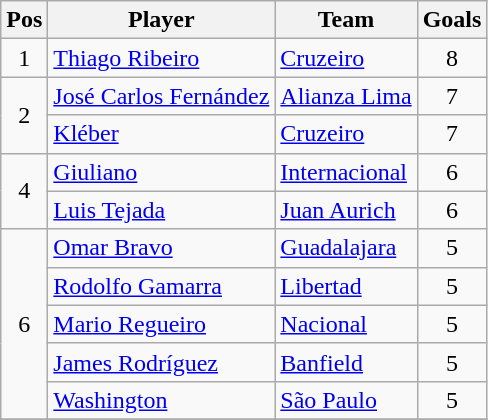<table class="wikitable">
<tr>
<th>Pos</th>
<th>Player</th>
<th>Team</th>
<th>Goals</th>
</tr>
<tr>
<td align=center>1</td>
<td> <a href='#'>Thiago Ribeiro</a></td>
<td> <a href='#'>Cruzeiro</a></td>
<td align=center>8</td>
</tr>
<tr>
<td align=center rowspan=2>2</td>
<td> <a href='#'>José Carlos Fernández</a></td>
<td> <a href='#'>Alianza Lima</a></td>
<td align=center>7</td>
</tr>
<tr>
<td> <a href='#'>Kléber</a></td>
<td> <a href='#'>Cruzeiro</a></td>
<td align=center>7</td>
</tr>
<tr>
<td align=center rowspan=2>4</td>
<td> <a href='#'>Giuliano</a></td>
<td> <a href='#'>Internacional</a></td>
<td align=center>6</td>
</tr>
<tr>
<td> <a href='#'>Luis Tejada</a></td>
<td> <a href='#'>Juan Aurich</a></td>
<td align=center>6</td>
</tr>
<tr>
<td align=center rowspan=5>6</td>
<td> <a href='#'>Omar Bravo</a></td>
<td> <a href='#'>Guadalajara</a></td>
<td align=center>5</td>
</tr>
<tr>
<td> <a href='#'>Rodolfo Gamarra</a></td>
<td> <a href='#'>Libertad</a></td>
<td align=center>5</td>
</tr>
<tr>
<td> <a href='#'>Mario Regueiro</a></td>
<td> <a href='#'>Nacional</a></td>
<td align=center>5</td>
</tr>
<tr>
<td> <a href='#'>James Rodríguez</a></td>
<td> <a href='#'>Banfield</a></td>
<td align=center>5</td>
</tr>
<tr>
<td> <a href='#'>Washington</a></td>
<td> <a href='#'>São Paulo</a></td>
<td align=center>5</td>
</tr>
<tr>
</tr>
</table>
